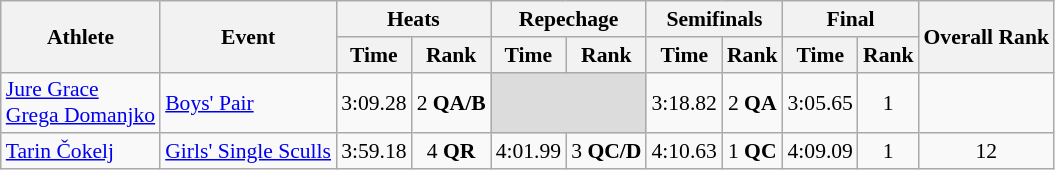<table class="wikitable" style="font-size:90%">
<tr>
<th rowspan="2">Athlete</th>
<th rowspan="2">Event</th>
<th colspan="2">Heats</th>
<th colspan="2">Repechage</th>
<th colspan="2">Semifinals</th>
<th colspan="2">Final</th>
<th rowspan="2">Overall Rank</th>
</tr>
<tr>
<th>Time</th>
<th>Rank</th>
<th>Time</th>
<th>Rank</th>
<th>Time</th>
<th>Rank</th>
<th>Time</th>
<th>Rank</th>
</tr>
<tr>
<td><a href='#'>Jure Grace</a><br><a href='#'>Grega Domanjko</a></td>
<td><a href='#'>Boys' Pair</a></td>
<td align=center>3:09.28</td>
<td align=center>2 <strong>QA/B</strong></td>
<td colspan=2 bgcolor=#DCDCDC></td>
<td align=center>3:18.82</td>
<td align=center>2 <strong>QA</strong></td>
<td align=center>3:05.65</td>
<td align=center>1</td>
<td align=center></td>
</tr>
<tr>
<td><a href='#'>Tarin Čokelj</a></td>
<td><a href='#'>Girls' Single Sculls</a></td>
<td align=center>3:59.18</td>
<td align=center>4 <strong>QR</strong></td>
<td align=center>4:01.99</td>
<td align=center>3 <strong>QC/D</strong></td>
<td align=center>4:10.63</td>
<td align=center>1 <strong>QC</strong></td>
<td align=center>4:09.09</td>
<td align=center>1</td>
<td align=center>12</td>
</tr>
</table>
